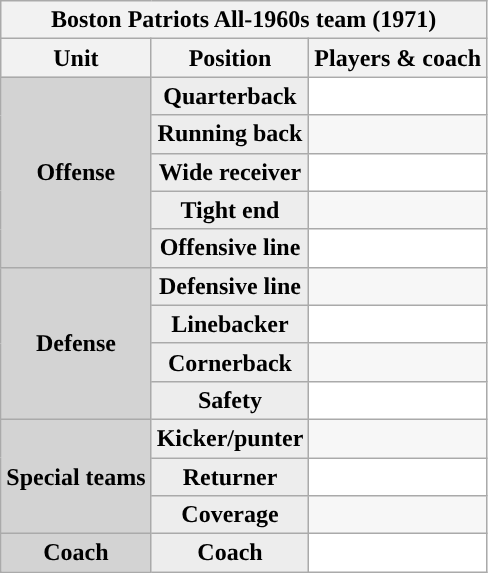<table class="wikitable">
<tr>
<th colspan="3"><strong>Boston Patriots All-1960s team (1971)</strong></th>
</tr>
<tr>
<th>Unit</th>
<th>Position</th>
<th>Players & coach</th>
</tr>
<tr>
<th rowspan="5" style="background:#D3D3D3;">Offense</th>
<th style="background:#EDEDED;">Quarterback</th>
<td style="background:#FFFFFF"></td>
</tr>
<tr style="background:#F7F7F7">
<th style="background:#EDEDED;">Running back</th>
<td></td>
</tr>
<tr>
<th style="background:#EDEDED;">Wide receiver</th>
<td style="background:#FFFFFF"></td>
</tr>
<tr style="background:#F7F7F7">
<th style="background:#EDEDED;">Tight end</th>
<td></td>
</tr>
<tr>
<th style="background:#EDEDED;">Offensive line</th>
<td style="background:#FFFFFF"></td>
</tr>
<tr style="background:#F7F7F7">
<th rowspan="4" style="background:#D3D3D3;">Defense</th>
<th style="background:#EDEDED;">Defensive line</th>
<td></td>
</tr>
<tr>
<th style="background:#EDEDED;">Linebacker</th>
<td style="background:#FFFFFF"></td>
</tr>
<tr style="background:#F7F7F7">
<th style="background:#EDEDED;">Cornerback</th>
<td></td>
</tr>
<tr>
<th style="background:#EDEDED;">Safety</th>
<td style="background:#FFFFFF"></td>
</tr>
<tr style="background:#F7F7F7">
<th rowspan="3" style="background:#D3D3D3;">Special teams</th>
<th style="background:#EDEDED;">Kicker/punter</th>
<td></td>
</tr>
<tr>
<th style="background:#EDEDED;">Returner</th>
<td style="background:#FFFFFF"></td>
</tr>
<tr style="background:#F7F7F7">
<th style="background:#EDEDED;">Coverage</th>
<td></td>
</tr>
<tr style="background:#FFFFFF">
<th rowspan="2" style="background:#D3D3D3;">Coach</th>
<th style="background:#EDEDED;">Coach</th>
<td></td>
</tr>
</table>
